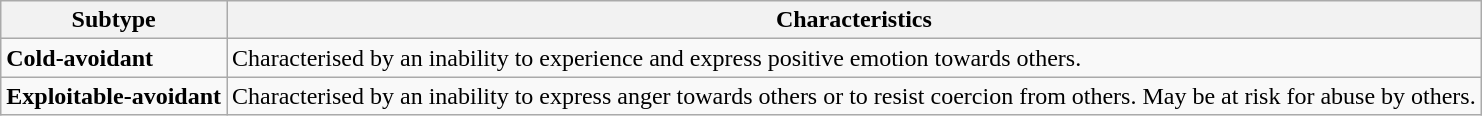<table class="wikitable">
<tr>
<th>Subtype</th>
<th>Characteristics</th>
</tr>
<tr>
<td><strong>Cold-avoidant</strong></td>
<td>Characterised by an inability to experience and express positive emotion towards others.</td>
</tr>
<tr>
<td><strong>Exploitable-avoidant</strong></td>
<td>Characterised by an inability to express anger towards others or to resist coercion from others. May be at risk for abuse by others.</td>
</tr>
</table>
